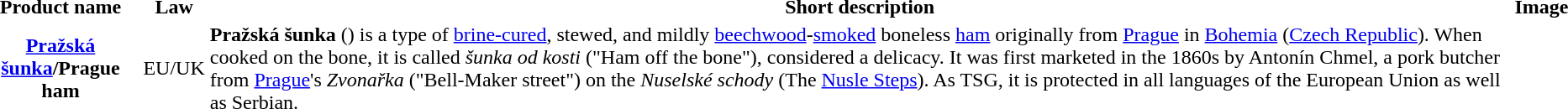<table>
<tr>
<th>Product name</th>
<th>Law</th>
<th>Short description</th>
<th>Image</th>
</tr>
<tr>
<th><a href='#'>Pražská šunka</a>/Prague ham</th>
<td>EU/UK</td>
<td><strong>Pražská šunka</strong> () is a type of <a href='#'>brine-cured</a>, stewed, and mildly <a href='#'>beechwood</a>-<a href='#'>smoked</a> boneless <a href='#'>ham</a> originally from <a href='#'>Prague</a> in <a href='#'>Bohemia</a> (<a href='#'>Czech Republic</a>). When cooked on the bone, it is called <em>šunka od kosti</em> ("Ham off the bone"), considered a delicacy. It was first marketed in the 1860s by Antonín Chmel, a pork butcher from <a href='#'>Prague</a>'s <em>Zvonařka</em> ("Bell-Maker street") on the <em>Nuselské schody</em> (The <a href='#'>Nusle Steps</a>). As TSG, it is protected in all languages of the European Union as well as Serbian.</td>
<td></td>
</tr>
</table>
